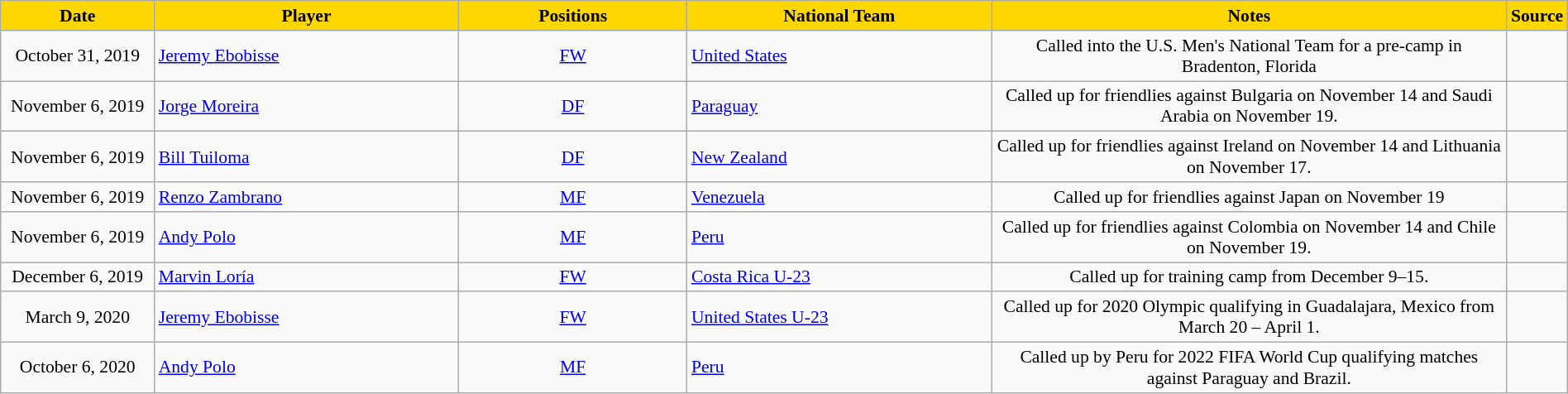<table class="wikitable" style="text-align:center; font-size:90%; width:100%;">
<tr>
<th style="background:Gold; text-align:center; width:10%">Date</th>
<th style="background:Gold; text-align:center; width:20%">Player</th>
<th style="background:Gold; text-align:center; width:15%">Positions</th>
<th style="background:Gold; text-align:center; width:20%">National Team</th>
<th style="background:Gold; text-align:center; width:34%">Notes</th>
<th style="background:Gold; text-align:center; width:1%">Source</th>
</tr>
<tr>
<td style="text-align:center;">October 31, 2019</td>
<td style="text-align:left;"> <a href='#'>Jeremy Ebobisse</a></td>
<td style="text-align:center;"><a href='#'>FW</a></td>
<td style="text-align:left;"> <a href='#'>United States</a></td>
<td>Called into the U.S. Men's National Team for a pre-camp in Bradenton, Florida</td>
<td style="text-align:center;"></td>
</tr>
<tr>
<td style="text-align:center;">November 6, 2019</td>
<td style="text-align:left;"> <a href='#'>Jorge Moreira</a></td>
<td style="text-align:center;"><a href='#'>DF</a></td>
<td style="text-align:left;"> <a href='#'>Paraguay</a></td>
<td>Called up for friendlies against Bulgaria on November 14 and Saudi Arabia on November 19.</td>
<td style="text-align:center;"></td>
</tr>
<tr>
<td style="text-align:center;">November 6, 2019</td>
<td style="text-align:left;"> <a href='#'>Bill Tuiloma</a></td>
<td style="text-align:center;"><a href='#'>DF</a></td>
<td style="text-align:left;"> <a href='#'>New Zealand</a></td>
<td>Called up for friendlies against Ireland on November 14 and Lithuania on November 17.</td>
<td style="text-align:center;"></td>
</tr>
<tr>
<td style="text-align:center;">November 6, 2019</td>
<td style="text-align:left;"> <a href='#'>Renzo Zambrano</a></td>
<td style="text-align:center;"><a href='#'>MF</a></td>
<td style="text-align:left;"> <a href='#'>Venezuela</a></td>
<td>Called up for friendlies against Japan on November 19</td>
<td style="text-align:center;"></td>
</tr>
<tr>
<td style="text-align:center;">November 6, 2019</td>
<td style="text-align:left;"> <a href='#'>Andy Polo</a></td>
<td style="text-align:center;"><a href='#'>MF</a></td>
<td style="text-align:left;"> <a href='#'>Peru</a></td>
<td>Called up for friendlies against Colombia on November 14 and Chile on November 19.</td>
<td style="text-align:center;"></td>
</tr>
<tr>
<td style="text-align:center;">December 6, 2019</td>
<td style="text-align:left;"> <a href='#'>Marvin Loría</a></td>
<td style="text-align:center;"><a href='#'>FW</a></td>
<td style="text-align:left;"> <a href='#'>Costa Rica U-23</a></td>
<td>Called up for training camp from December 9–15.</td>
<td style="text-align:center;"></td>
</tr>
<tr>
<td style="text-align:center;">March 9, 2020</td>
<td style="text-align:left;"> <a href='#'>Jeremy Ebobisse</a></td>
<td style="text-align:center;"><a href='#'>FW</a></td>
<td style="text-align:left;"> <a href='#'>United States U-23</a></td>
<td>Called up for 2020 Olympic qualifying in Guadalajara, Mexico from March 20 – April 1.</td>
<td style="text-align:center;"></td>
</tr>
<tr>
<td style="text-align:center;">October 6, 2020</td>
<td style="text-align:left;"> <a href='#'>Andy Polo</a></td>
<td style="text-align:center;"><a href='#'>MF</a></td>
<td style="text-align:left;"> <a href='#'>Peru</a></td>
<td>Called up by Peru for 2022 FIFA World Cup qualifying matches against Paraguay and Brazil.</td>
<td style="text-align:center;"></td>
</tr>
</table>
